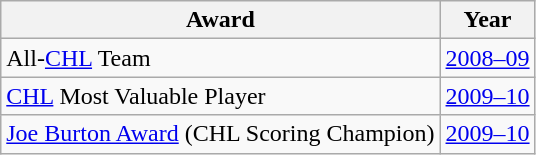<table class="wikitable">
<tr>
<th>Award</th>
<th>Year</th>
</tr>
<tr>
<td>All-<a href='#'>CHL</a> Team</td>
<td><a href='#'>2008–09</a></td>
</tr>
<tr>
<td><a href='#'>CHL</a> Most Valuable Player</td>
<td><a href='#'>2009–10</a></td>
</tr>
<tr>
<td><a href='#'>Joe Burton Award</a> (CHL Scoring Champion)</td>
<td><a href='#'>2009–10</a></td>
</tr>
</table>
